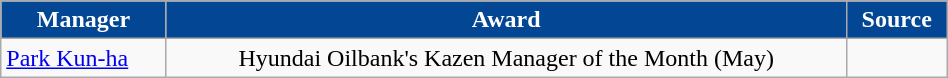<table class="wikitable" style="text-align:center; width:50%;">
<tr>
<th scope="col" style="background:#034694; color:#FFFFFF">Manager</th>
<th scope="col" style="background:#034694; color:#FFFFFF">Award</th>
<th scope="col" style="background:#034694; color:#FFFFFF">Source</th>
</tr>
<tr>
<td style="text-align:left;"> <a href='#'>Park Kun-ha</a></td>
<td>Hyundai Oilbank's Kazen Manager of the Month (May)</td>
<td></td>
</tr>
</table>
